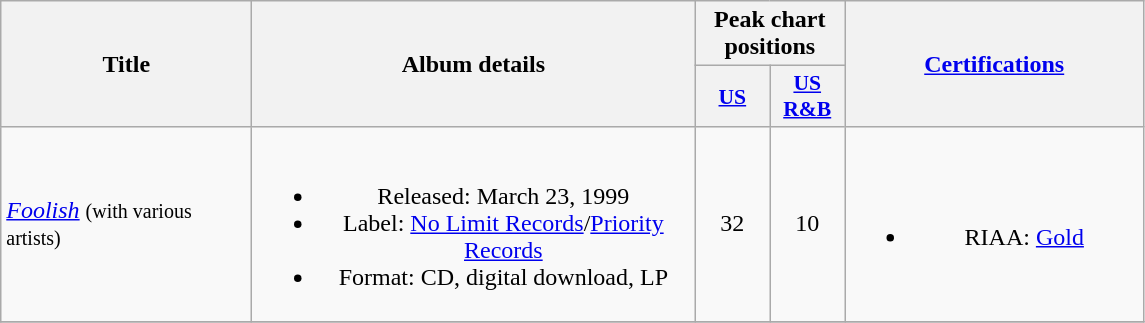<table class="wikitable plainrowheaders" style="text-align:center;">
<tr>
<th scope="col" rowspan="2" style="width:10em;">Title</th>
<th scope="col" rowspan="2" style="width:18em;">Album details</th>
<th scope="col" colspan="2">Peak chart positions</th>
<th scope="col" rowspan="2" style="width:12em;"><a href='#'>Certifications</a></th>
</tr>
<tr>
<th style="width:3em;font-size:90%;"><a href='#'>US</a></th>
<th style="width:3em;font-size:90%;"><a href='#'>US R&B</a></th>
</tr>
<tr>
<td align=left><em><a href='#'>Foolish</a></em> <small>(with various artists)</small></td>
<td><br><ul><li>Released: March 23, 1999</li><li>Label: <a href='#'>No Limit Records</a>/<a href='#'>Priority Records</a></li><li>Format: CD, digital download, LP</li></ul></td>
<td>32</td>
<td>10</td>
<td><br><ul><li>RIAA: <a href='#'>Gold</a></li></ul></td>
</tr>
<tr>
</tr>
</table>
